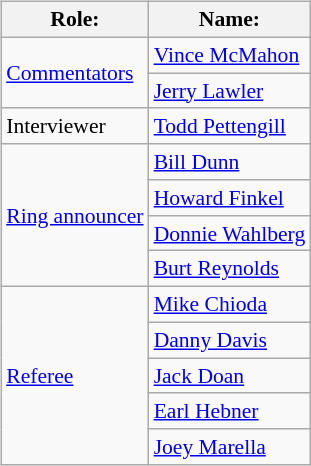<table class=wikitable style="font-size:90%; margin: 0.5em 0 0.5em 1em; float: right; clear: right;">
<tr>
<th>Role:</th>
<th>Name:</th>
</tr>
<tr>
<td rowspan=2><a href='#'>Commentators</a></td>
<td><a href='#'>Vince McMahon</a></td>
</tr>
<tr>
<td><a href='#'>Jerry Lawler</a></td>
</tr>
<tr>
<td>Interviewer</td>
<td><a href='#'>Todd Pettengill</a></td>
</tr>
<tr>
<td rowspan="4"><a href='#'>Ring announcer</a></td>
<td><a href='#'>Bill Dunn</a></td>
</tr>
<tr>
<td><a href='#'>Howard Finkel</a></td>
</tr>
<tr>
<td><a href='#'>Donnie Wahlberg</a> </td>
</tr>
<tr>
<td><a href='#'>Burt Reynolds</a> </td>
</tr>
<tr>
<td rowspan="5"><a href='#'>Referee</a></td>
<td><a href='#'>Mike Chioda</a></td>
</tr>
<tr>
<td><a href='#'>Danny Davis</a></td>
</tr>
<tr>
<td><a href='#'>Jack Doan</a></td>
</tr>
<tr>
<td><a href='#'>Earl Hebner</a></td>
</tr>
<tr>
<td><a href='#'>Joey Marella</a></td>
</tr>
</table>
